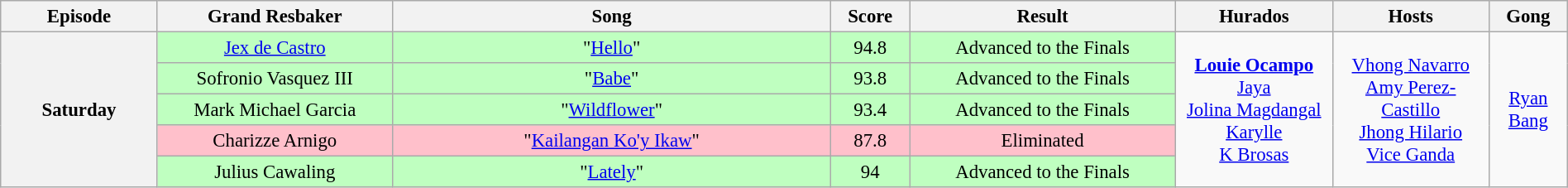<table class="wikitable" style="width:100%;text-align:center; font-size:95%">
<tr>
<th width="10%">Episode</th>
<th width="15%">Grand Resbaker</th>
<th width="28%">Song</th>
<th width="5%">Score</th>
<th width="17%">Result</th>
<th width="10%">Hurados</th>
<th width="10%">Hosts</th>
<th width="05%">Gong</th>
</tr>
<tr>
<th rowspan="5">Saturday<br><small></small></th>
<td style="background:#bfffc0;"><a href='#'>Jex de Castro</a></td>
<td style="background:#bfffc0;">"<a href='#'>Hello</a>"</td>
<td style="background:#bfffc0;">94.8</td>
<td style="background:#bfffc0;">Advanced to the Finals</td>
<td rowspan="5"><strong><a href='#'>Louie Ocampo</a></strong> <br><a href='#'>Jaya</a><br><a href='#'>Jolina Magdangal</a><br><a href='#'>Karylle</a><br><a href='#'>K Brosas</a></td>
<td rowspan="5"><a href='#'>Vhong Navarro</a><br><a href='#'>Amy Perez-Castillo</a><br><a href='#'>Jhong Hilario</a> <br><a href='#'>Vice Ganda</a></td>
<td rowspan="5"><a href='#'>Ryan Bang</a></td>
</tr>
<tr>
<td style="background:#bfffc0;">Sofronio Vasquez III</td>
<td style="background:#bfffc0;">"<a href='#'>Babe</a>"</td>
<td style="background:#bfffc0;">93.8</td>
<td style="background:#bfffc0;">Advanced to the Finals</td>
</tr>
<tr>
<td style="background:#bfffc0;">Mark Michael Garcia</td>
<td style="background:#bfffc0;">"<a href='#'>Wildflower</a>"</td>
<td style="background:#bfffc0;">93.4</td>
<td style="background:#bfffc0;">Advanced to the Finals</td>
</tr>
<tr>
<td style="background:pink;">Charizze Arnigo</td>
<td style="background:pink;">"<a href='#'>Kailangan Ko'y Ikaw</a>"</td>
<td style="background:pink;">87.8</td>
<td style="background:pink;">Eliminated</td>
</tr>
<tr>
<td style="background:#bfffc0;">Julius Cawaling</td>
<td style="background:#bfffc0;">"<a href='#'>Lately</a>"</td>
<td style="background:#bfffc0;">94</td>
<td style="background:#bfffc0;">Advanced to the Finals</td>
</tr>
</table>
